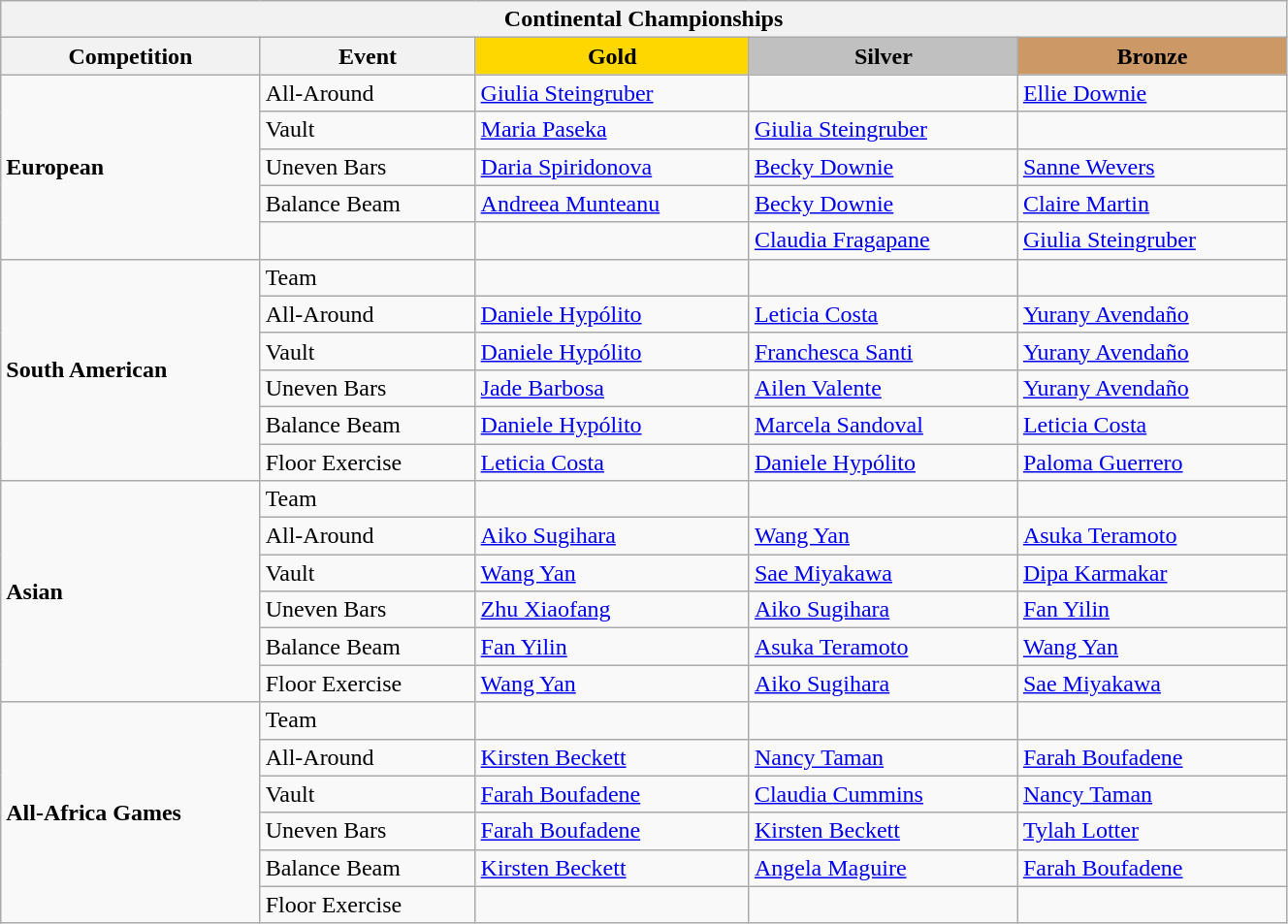<table class="wikitable" style="width:70%;">
<tr>
<th colspan=5>Continental Championships</th>
</tr>
<tr>
<th style="text-align:center; width:5%;">Competition</th>
<th style="text-align:center; width:5%;">Event</th>
<td style="text-align:center; width:6%; background:gold;"><strong>Gold</strong></td>
<td style="text-align:center; width:6%; background:silver;"><strong>Silver</strong></td>
<td style="text-align:center; width:6%; background:#c96;"><strong>Bronze</strong></td>
</tr>
<tr>
<td rowspan=5><strong>European</strong></td>
<td>All-Around</td>
<td> <a href='#'>Giulia Steingruber</a></td>
<td></td>
<td> <a href='#'>Ellie Downie</a></td>
</tr>
<tr>
<td>Vault</td>
<td> <a href='#'>Maria Paseka</a></td>
<td> <a href='#'>Giulia Steingruber</a></td>
<td></td>
</tr>
<tr>
<td>Uneven Bars</td>
<td> <a href='#'>Daria Spiridonova</a></td>
<td> <a href='#'>Becky Downie</a></td>
<td> <a href='#'>Sanne Wevers</a></td>
</tr>
<tr>
<td>Balance Beam</td>
<td> <a href='#'>Andreea Munteanu</a></td>
<td> <a href='#'>Becky Downie</a></td>
<td> <a href='#'>Claire Martin</a></td>
</tr>
<tr>
<td></td>
<td></td>
<td> <a href='#'>Claudia Fragapane</a></td>
<td> <a href='#'>Giulia Steingruber</a></td>
</tr>
<tr>
<td rowspan=6><strong>South American</strong></td>
<td>Team</td>
<td></td>
<td> <br> </td>
<td></td>
</tr>
<tr>
<td>All-Around</td>
<td> <a href='#'>Daniele Hypólito</a></td>
<td> <a href='#'>Leticia Costa</a></td>
<td> <a href='#'>Yurany Avendaño</a></td>
</tr>
<tr>
<td>Vault</td>
<td> <a href='#'>Daniele Hypólito</a></td>
<td> <a href='#'>Franchesca Santi</a></td>
<td> <a href='#'>Yurany Avendaño</a></td>
</tr>
<tr>
<td>Uneven Bars</td>
<td> <a href='#'>Jade Barbosa</a></td>
<td> <a href='#'>Ailen Valente</a></td>
<td> <a href='#'>Yurany Avendaño</a></td>
</tr>
<tr>
<td>Balance Beam</td>
<td> <a href='#'>Daniele Hypólito</a></td>
<td> <a href='#'>Marcela Sandoval</a></td>
<td> <a href='#'>Leticia Costa</a></td>
</tr>
<tr>
<td>Floor Exercise</td>
<td> <a href='#'>Leticia Costa</a></td>
<td> <a href='#'>Daniele Hypólito</a></td>
<td> <a href='#'>Paloma Guerrero</a></td>
</tr>
<tr>
<td rowspan=6><strong>Asian</strong></td>
<td>Team</td>
<td></td>
<td></td>
<td></td>
</tr>
<tr>
<td>All-Around</td>
<td> <a href='#'>Aiko Sugihara</a></td>
<td> <a href='#'>Wang Yan</a></td>
<td> <a href='#'>Asuka Teramoto</a></td>
</tr>
<tr>
<td>Vault</td>
<td> <a href='#'>Wang Yan</a></td>
<td> <a href='#'>Sae Miyakawa</a></td>
<td> <a href='#'>Dipa Karmakar</a></td>
</tr>
<tr>
<td>Uneven Bars</td>
<td> <a href='#'>Zhu Xiaofang</a></td>
<td> <a href='#'>Aiko Sugihara</a></td>
<td> <a href='#'>Fan Yilin</a></td>
</tr>
<tr>
<td>Balance Beam</td>
<td> <a href='#'>Fan Yilin</a></td>
<td> <a href='#'>Asuka Teramoto</a></td>
<td> <a href='#'>Wang Yan</a></td>
</tr>
<tr>
<td>Floor Exercise</td>
<td> <a href='#'>Wang Yan</a></td>
<td> <a href='#'>Aiko Sugihara</a></td>
<td> <a href='#'>Sae Miyakawa</a></td>
</tr>
<tr>
<td rowspan=6><strong>All-Africa Games</strong></td>
<td>Team</td>
<td></td>
<td></td>
<td></td>
</tr>
<tr>
<td>All-Around</td>
<td> <a href='#'>Kirsten Beckett</a></td>
<td> <a href='#'>Nancy Taman</a></td>
<td> <a href='#'>Farah Boufadene</a></td>
</tr>
<tr>
<td>Vault</td>
<td> <a href='#'>Farah Boufadene</a></td>
<td> <a href='#'>Claudia Cummins</a></td>
<td> <a href='#'>Nancy Taman</a></td>
</tr>
<tr>
<td>Uneven Bars</td>
<td> <a href='#'>Farah Boufadene</a></td>
<td> <a href='#'>Kirsten Beckett</a></td>
<td> <a href='#'>Tylah Lotter</a></td>
</tr>
<tr>
<td>Balance Beam</td>
<td> <a href='#'>Kirsten Beckett</a></td>
<td> <a href='#'>Angela Maguire</a></td>
<td> <a href='#'>Farah Boufadene</a></td>
</tr>
<tr>
<td>Floor Exercise</td>
<td></td>
<td></td>
<td></td>
</tr>
</table>
